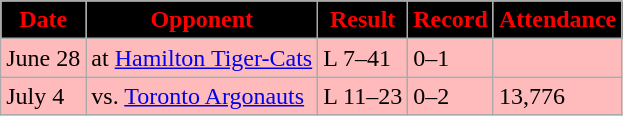<table class="wikitable sortable">
<tr>
<th style="background:black;color:#FF0000;">Date</th>
<th style="background:black;color:#FF0000;">Opponent</th>
<th style="background:black;color:#FF0000;">Result</th>
<th style="background:black;color:#FF0000;">Record</th>
<th style="background:black;color:#FF0000;">Attendance</th>
</tr>
<tr style="background:#ffbbbb">
<td>June 28</td>
<td>at <a href='#'>Hamilton Tiger-Cats</a></td>
<td>L 7–41</td>
<td>0–1</td>
<td></td>
</tr>
<tr style="background:#ffbbbb">
<td>July 4</td>
<td>vs. <a href='#'>Toronto Argonauts</a></td>
<td>L 11–23</td>
<td>0–2</td>
<td>13,776</td>
</tr>
</table>
